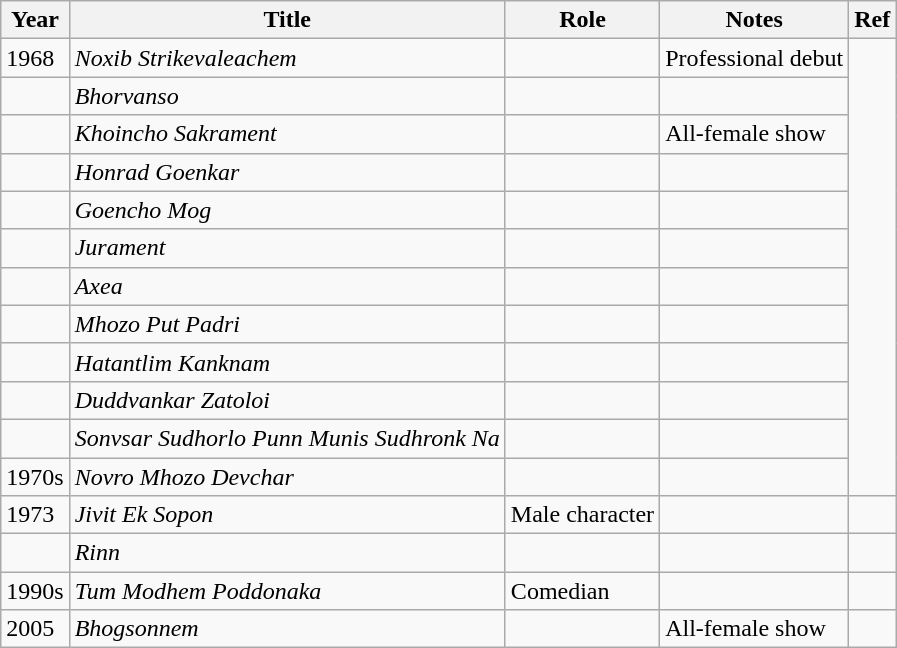<table class="wikitable sortable">
<tr>
<th>Year</th>
<th>Title</th>
<th>Role</th>
<th>Notes</th>
<th>Ref</th>
</tr>
<tr>
<td>1968</td>
<td><em>Noxib Strikevaleachem</em></td>
<td></td>
<td>Professional debut</td>
<td rowspan="12"></td>
</tr>
<tr>
<td></td>
<td><em>Bhorvanso</em></td>
<td></td>
<td></td>
</tr>
<tr>
<td></td>
<td><em>Khoincho Sakrament</em></td>
<td></td>
<td>All-female show</td>
</tr>
<tr>
<td></td>
<td><em>Honrad Goenkar</em></td>
<td></td>
<td></td>
</tr>
<tr>
<td></td>
<td><em>Goencho Mog</em></td>
<td></td>
<td></td>
</tr>
<tr>
<td></td>
<td><em>Jurament</em></td>
<td></td>
<td></td>
</tr>
<tr>
<td></td>
<td><em>Axea</em></td>
<td></td>
<td></td>
</tr>
<tr>
<td></td>
<td><em>Mhozo Put Padri</em></td>
<td></td>
<td></td>
</tr>
<tr>
<td></td>
<td><em>Hatantlim Kanknam</em></td>
<td></td>
<td></td>
</tr>
<tr>
<td></td>
<td><em>Duddvankar Zatoloi</em></td>
<td></td>
<td></td>
</tr>
<tr>
<td></td>
<td><em>Sonvsar Sudhorlo Punn Munis Sudhronk Na</em></td>
<td></td>
<td></td>
</tr>
<tr>
<td>1970s</td>
<td><em>Novro Mhozo Devchar</em></td>
<td></td>
<td></td>
</tr>
<tr>
<td>1973</td>
<td><em>Jivit Ek Sopon</em></td>
<td>Male character</td>
<td></td>
<td></td>
</tr>
<tr>
<td></td>
<td><em>Rinn</em></td>
<td></td>
<td></td>
<td></td>
</tr>
<tr>
<td>1990s</td>
<td><em>Tum Modhem Poddonaka</em></td>
<td>Comedian</td>
<td></td>
<td></td>
</tr>
<tr>
<td>2005</td>
<td><em>Bhogsonnem</em></td>
<td></td>
<td>All-female show</td>
<td></td>
</tr>
</table>
